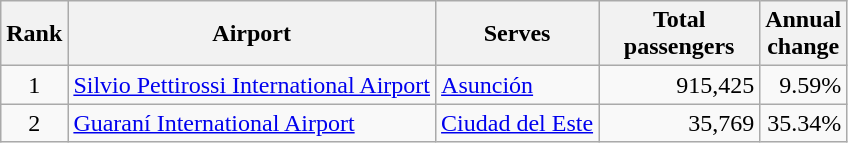<table class="wikitable sortable">
<tr>
<th>Rank</th>
<th>Airport</th>
<th>Serves</th>
<th style="width:100px">Total<br>passengers</th>
<th>Annual<br>change</th>
</tr>
<tr>
<td align="center">1</td>
<td><a href='#'>Silvio Pettirossi International Airport</a></td>
<td><a href='#'>Asunción</a></td>
<td align="right">915,425</td>
<td align="right">9.59%</td>
</tr>
<tr>
<td align="center">2</td>
<td><a href='#'>Guaraní International Airport</a></td>
<td><a href='#'>Ciudad del Este</a></td>
<td align="right">35,769</td>
<td align="right">35.34%</td>
</tr>
</table>
